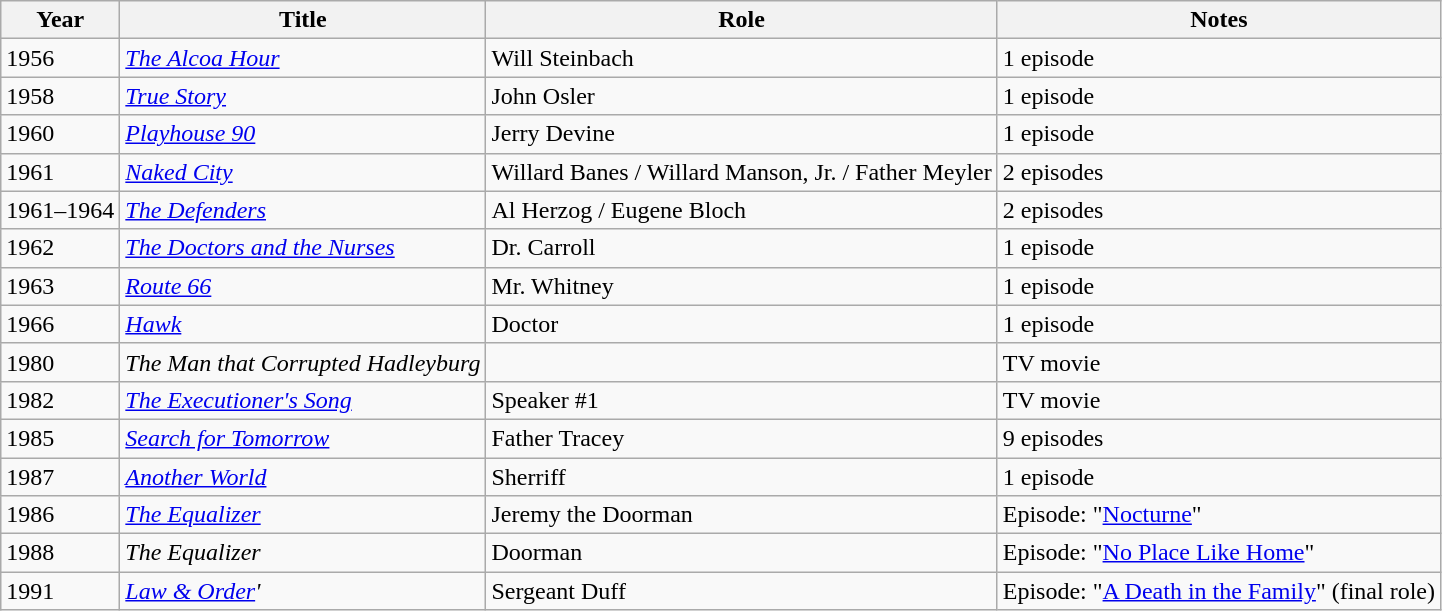<table class="wikitable sortable">
<tr>
<th>Year</th>
<th>Title</th>
<th>Role</th>
<th>Notes</th>
</tr>
<tr>
<td>1956</td>
<td><em><a href='#'>The Alcoa Hour</a></em></td>
<td>Will Steinbach</td>
<td>1 episode</td>
</tr>
<tr>
<td>1958</td>
<td><em><a href='#'>True Story</a></em></td>
<td>John Osler</td>
<td>1 episode</td>
</tr>
<tr>
<td>1960</td>
<td><em><a href='#'>Playhouse 90</a></em></td>
<td>Jerry Devine</td>
<td>1 episode</td>
</tr>
<tr>
<td>1961</td>
<td><em><a href='#'>Naked City</a></em></td>
<td>Willard Banes / Willard Manson, Jr. / Father Meyler</td>
<td>2 episodes</td>
</tr>
<tr>
<td>1961–1964</td>
<td><em><a href='#'>The Defenders</a></em></td>
<td>Al Herzog / Eugene Bloch</td>
<td>2 episodes</td>
</tr>
<tr>
<td>1962</td>
<td><em><a href='#'>The Doctors and the Nurses</a></em></td>
<td>Dr. Carroll</td>
<td>1 episode</td>
</tr>
<tr>
<td>1963</td>
<td><em><a href='#'>Route 66</a></em></td>
<td>Mr. Whitney</td>
<td>1 episode</td>
</tr>
<tr>
<td>1966</td>
<td><em><a href='#'>Hawk</a></em></td>
<td>Doctor</td>
<td>1 episode</td>
</tr>
<tr>
<td>1980</td>
<td><em>The Man that Corrupted Hadleyburg</em></td>
<td></td>
<td>TV movie</td>
</tr>
<tr>
<td>1982</td>
<td><em><a href='#'>The Executioner's Song</a></em></td>
<td>Speaker #1</td>
<td>TV movie</td>
</tr>
<tr>
<td>1985</td>
<td><em><a href='#'>Search for Tomorrow</a></em></td>
<td>Father Tracey</td>
<td>9 episodes</td>
</tr>
<tr>
<td>1987</td>
<td><em><a href='#'>Another World</a></em></td>
<td>Sherriff</td>
<td>1 episode</td>
</tr>
<tr>
<td>1986</td>
<td><em><a href='#'>The Equalizer</a></em></td>
<td>Jeremy the Doorman</td>
<td>Episode: "<a href='#'>Nocturne</a>"</td>
</tr>
<tr>
<td>1988</td>
<td><em>The Equalizer</em></td>
<td>Doorman</td>
<td>Episode: "<a href='#'>No Place Like Home</a>"</td>
</tr>
<tr>
<td>1991</td>
<td><em><a href='#'>Law & Order</a>'</td>
<td>Sergeant Duff</td>
<td>Episode: "<a href='#'>A Death in the Family</a>" (final role)</td>
</tr>
</table>
